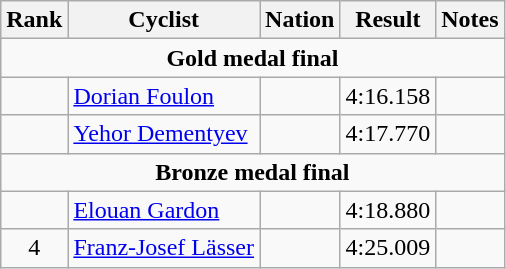<table class="wikitable" style="text-align:center;">
<tr>
<th>Rank</th>
<th>Cyclist</th>
<th>Nation</th>
<th>Result</th>
<th>Notes</th>
</tr>
<tr>
<td colspan=5><strong>Gold medal final</strong></td>
</tr>
<tr>
<td></td>
<td align=left><a href='#'>Dorian Foulon</a></td>
<td align=left></td>
<td>4:16.158</td>
<td></td>
</tr>
<tr>
<td></td>
<td align=left><a href='#'>Yehor Dementyev</a></td>
<td align=left></td>
<td>4:17.770</td>
<td></td>
</tr>
<tr>
<td colspan=5><strong>Bronze medal final</strong></td>
</tr>
<tr>
<td></td>
<td align=left><a href='#'>Elouan Gardon</a></td>
<td align=left></td>
<td>4:18.880</td>
<td></td>
</tr>
<tr>
<td>4</td>
<td align=left><a href='#'>Franz-Josef Lässer</a></td>
<td align=left></td>
<td>4:25.009</td>
<td></td>
</tr>
</table>
